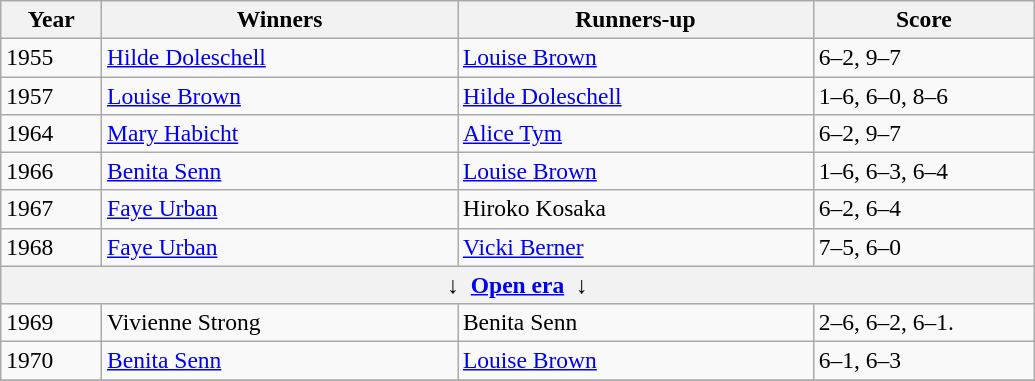<table class="wikitable" style="font-size:98%;">
<tr>
<th style="width:60px;">Year</th>
<th style="width:230px;">Winners</th>
<th style="width:230px;">Runners-up</th>
<th style="width:140px;">Score</th>
</tr>
<tr>
<td>1955</td>
<td> <a href='#'>Hilde Doleschell</a></td>
<td> <a href='#'>Louise Brown</a></td>
<td>6–2, 9–7</td>
</tr>
<tr>
<td>1957</td>
<td> <a href='#'>Louise Brown</a></td>
<td> <a href='#'>Hilde Doleschell</a></td>
<td>1–6, 6–0, 8–6</td>
</tr>
<tr>
<td>1964</td>
<td> <a href='#'>Mary Habicht</a></td>
<td> <a href='#'>Alice Tym</a></td>
<td>6–2, 9–7</td>
</tr>
<tr>
<td>1966</td>
<td> <a href='#'>Benita Senn</a></td>
<td> <a href='#'>Louise Brown</a></td>
<td>1–6, 6–3, 6–4</td>
</tr>
<tr>
<td>1967</td>
<td> <a href='#'>Faye Urban</a></td>
<td> Hiroko Kosaka</td>
<td>6–2, 6–4</td>
</tr>
<tr>
<td>1968</td>
<td> <a href='#'>Faye Urban</a></td>
<td> <a href='#'>Vicki Berner</a></td>
<td>7–5, 6–0</td>
</tr>
<tr>
<th colspan=4 align=center>↓  <a href='#'>Open era</a>  ↓</th>
</tr>
<tr>
<td>1969</td>
<td> Vivienne Strong</td>
<td> Benita Senn</td>
<td>2–6, 6–2, 6–1.</td>
</tr>
<tr>
<td>1970</td>
<td> <a href='#'>Benita Senn</a></td>
<td> <a href='#'>Louise Brown</a></td>
<td>6–1, 6–3</td>
</tr>
<tr>
</tr>
</table>
